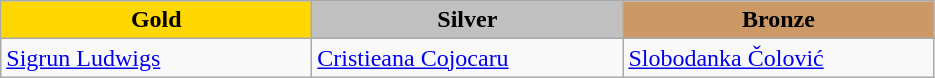<table class="wikitable" style="text-align:left">
<tr align="center">
<td width=200 bgcolor=gold><strong>Gold</strong></td>
<td width=200 bgcolor=silver><strong>Silver</strong></td>
<td width=200 bgcolor=CC9966><strong>Bronze</strong></td>
</tr>
<tr>
<td><a href='#'>Sigrun Ludwigs</a><br><em></em></td>
<td><a href='#'>Cristieana Cojocaru</a><br><em></em></td>
<td><a href='#'>Slobodanka Čolović</a><br><em></em></td>
</tr>
</table>
